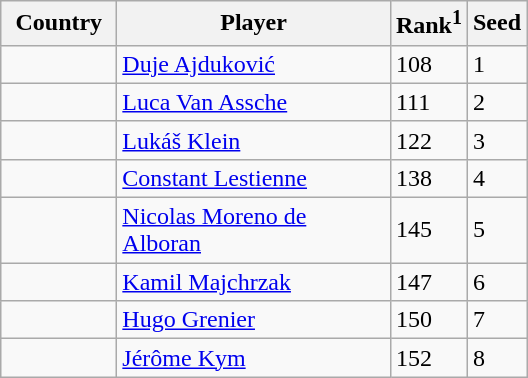<table class="sortable wikitable">
<tr>
<th width="70">Country</th>
<th width="175">Player</th>
<th>Rank<sup>1</sup></th>
<th>Seed</th>
</tr>
<tr>
<td></td>
<td><a href='#'>Duje Ajduković</a></td>
<td>108</td>
<td>1</td>
</tr>
<tr>
<td></td>
<td><a href='#'>Luca Van Assche</a></td>
<td>111</td>
<td>2</td>
</tr>
<tr>
<td></td>
<td><a href='#'>Lukáš Klein</a></td>
<td>122</td>
<td>3</td>
</tr>
<tr>
<td></td>
<td><a href='#'>Constant Lestienne</a></td>
<td>138</td>
<td>4</td>
</tr>
<tr>
<td></td>
<td><a href='#'>Nicolas Moreno de Alboran</a></td>
<td>145</td>
<td>5</td>
</tr>
<tr>
<td></td>
<td><a href='#'>Kamil Majchrzak</a></td>
<td>147</td>
<td>6</td>
</tr>
<tr>
<td></td>
<td><a href='#'>Hugo Grenier</a></td>
<td>150</td>
<td>7</td>
</tr>
<tr>
<td></td>
<td><a href='#'>Jérôme Kym</a></td>
<td>152</td>
<td>8</td>
</tr>
</table>
